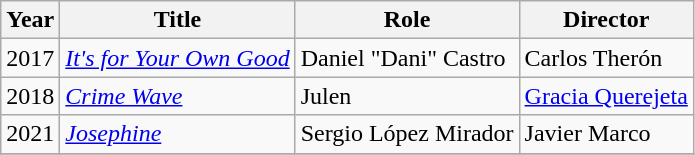<table class="wikitable plainrowheaders sortable">
<tr>
<th scope="col">Year</th>
<th scope="col">Title</th>
<th scope="col">Role</th>
<th scope="col">Director</th>
</tr>
<tr>
<td>2017</td>
<td><em><a href='#'>It's for Your Own Good</a></em></td>
<td>Daniel "Dani" Castro</td>
<td>Carlos Therón</td>
</tr>
<tr>
<td>2018</td>
<td><em><a href='#'>Crime Wave</a></em></td>
<td>Julen</td>
<td><a href='#'>Gracia Querejeta</a></td>
</tr>
<tr>
<td>2021</td>
<td><em><a href='#'>Josephine</a></em></td>
<td>Sergio López Mirador</td>
<td>Javier Marco</td>
</tr>
<tr>
</tr>
</table>
